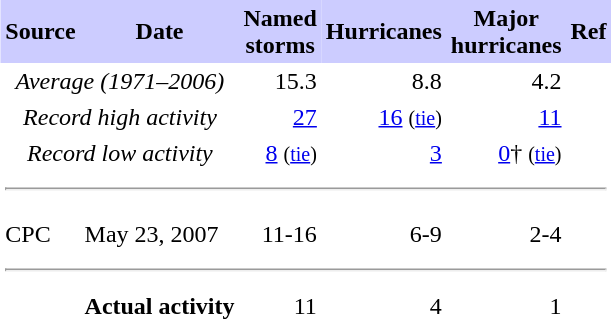<table class="toccolours" cellspacing=0 cellpadding=3 style="float:right; margin-left:1em; text-align:right; clear: right;">
<tr style="background:#ccccff">
<td align="center"><strong>Source</strong></td>
<td align="center"><strong>Date</strong></td>
<td align="center"><strong><span>Named<br>storms</span></strong></td>
<td align="center"><strong><span>Hurricanes</span></strong></td>
<td align="center"><strong><span>Major<br>hurricanes</span></strong></td>
<td align="center"><strong><span>Ref</span></strong></td>
</tr>
<tr>
<td style="text-align:center;" colspan="2"><em>Average <span>(1971–2006)</span></em></td>
<td>15.3</td>
<td>8.8</td>
<td>4.2</td>
</tr>
<tr>
<td style="text-align:center;" colspan="2"><em>Record high activity</em></td>
<td><a href='#'>27</a></td>
<td><a href='#'>16</a> <small>(<a href='#'>tie</a>)</small></td>
<td><a href='#'>11</a></td>
</tr>
<tr>
<td style="text-align:center;" colspan="2"><em>Record low activity</em></td>
<td><a href='#'>8</a> <small>(<a href='#'>tie</a>)</small></td>
<td><a href='#'>3</a></td>
<td><a href='#'>0</a>† <small>(<a href='#'>tie</a>)</small></td>
</tr>
<tr>
<td colspan="6" style="text-align:center;"><hr></td>
</tr>
<tr>
<td style="text-align:left;" colspan="5"></td>
</tr>
<tr>
<td align="left">CPC</td>
<td align="left">May 23, 2007</td>
<td>11-16</td>
<td>6-9</td>
<td>2-4</td>
<td></td>
</tr>
<tr>
<td colspan="6" style="text-align:center;"><hr></td>
</tr>
<tr>
<td align="left"></td>
<td align="left"><strong>Actual activity</strong><br></td>
<td>11</td>
<td>4</td>
<td>1</td>
</tr>
<tr>
</tr>
</table>
